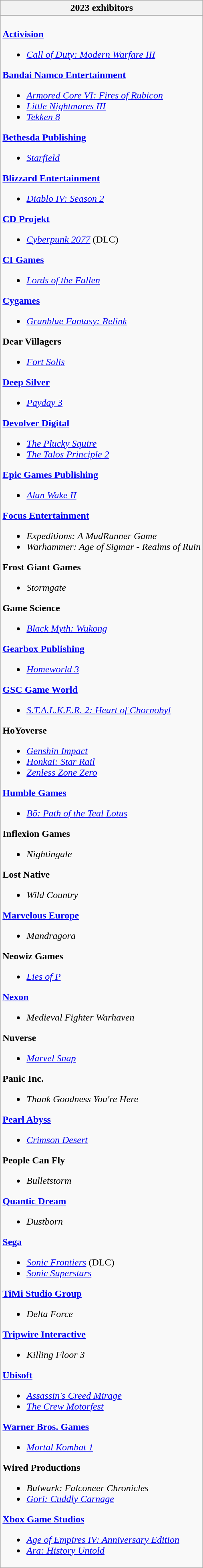<table class="wikitable collapsible autocollapse">
<tr>
<th colspan = "2">2023 exhibitors</th>
</tr>
<tr>
<td valign=top><br><strong><a href='#'>Activision</a></strong><ul><li><em><a href='#'>Call of Duty: Modern Warfare III</a></em></li></ul><strong><a href='#'>Bandai Namco Entertainment</a></strong><ul><li><em><a href='#'>Armored Core VI: Fires of Rubicon</a></em></li><li><em><a href='#'>Little Nightmares III</a></em></li><li><em><a href='#'>Tekken 8</a></em></li></ul><strong><a href='#'>Bethesda Publishing</a></strong><ul><li><em><a href='#'>Starfield</a></em></li></ul><strong><a href='#'>Blizzard Entertainment</a></strong><ul><li><em><a href='#'>Diablo IV: Season 2</a></em></li></ul><strong><a href='#'>CD Projekt</a></strong><ul><li><em><a href='#'>Cyberpunk 2077</a></em> (DLC)</li></ul><strong><a href='#'>CI Games</a></strong><ul><li><em><a href='#'>Lords of the Fallen</a></em></li></ul><strong><a href='#'>Cygames</a></strong><ul><li><em><a href='#'>Granblue Fantasy: Relink</a></em></li></ul><strong>Dear Villagers</strong><ul><li><em><a href='#'>Fort Solis</a></em></li></ul><strong><a href='#'>Deep Silver</a></strong><ul><li><em><a href='#'>Payday 3</a></em></li></ul><strong><a href='#'>Devolver Digital</a></strong><ul><li><em><a href='#'>The Plucky Squire</a></em></li><li><em><a href='#'>The Talos Principle 2</a></em></li></ul><strong><a href='#'>Epic Games Publishing</a></strong><ul><li><em><a href='#'>Alan Wake II</a></em></li></ul><strong><a href='#'>Focus Entertainment</a></strong><ul><li><em>Expeditions: A MudRunner Game</em></li><li><em>Warhammer: Age of Sigmar - Realms of Ruin</em></li></ul><strong>Frost Giant Games</strong><ul><li><em>Stormgate</em></li></ul><strong>Game Science</strong><ul><li><em><a href='#'>Black Myth: Wukong</a></em></li></ul><strong><a href='#'>Gearbox Publishing</a></strong><ul><li><em><a href='#'>Homeworld 3</a></em></li></ul><strong><a href='#'>GSC Game World</a></strong><ul><li><em><a href='#'>S.T.A.L.K.E.R. 2: Heart of Chornobyl</a></em></li></ul><strong>HoYoverse</strong><ul><li><em><a href='#'>Genshin Impact</a></em></li><li><em><a href='#'>Honkai: Star Rail</a></em></li><li><em><a href='#'>Zenless Zone Zero</a></em></li></ul><strong><a href='#'>Humble Games</a></strong><ul><li><em><a href='#'>Bō: Path of the Teal Lotus</a></em></li></ul><strong>Inflexion Games</strong><ul><li><em>Nightingale</em></li></ul><strong>Lost Native</strong><ul><li><em>Wild Country</em></li></ul><strong><a href='#'>Marvelous Europe</a></strong><ul><li><em>Mandragora</em></li></ul><strong>Neowiz Games</strong><ul><li><em><a href='#'>Lies of P</a></em></li></ul><strong><a href='#'>Nexon</a></strong><ul><li><em>Medieval Fighter Warhaven</em></li></ul><strong>Nuverse</strong><ul><li><em><a href='#'>Marvel Snap</a></em></li></ul><strong>Panic Inc.</strong><ul><li><em>Thank Goodness You're Here</em></li></ul><strong><a href='#'>Pearl Abyss</a></strong><ul><li><em><a href='#'>Crimson Desert</a></em></li></ul><strong>People Can Fly</strong><ul><li><em>Bulletstorm</em></li></ul><strong><a href='#'>Quantic Dream</a></strong><ul><li><em>Dustborn</em></li></ul><strong><a href='#'>Sega</a></strong><ul><li><em><a href='#'>Sonic Frontiers</a></em> (DLC)</li><li><em><a href='#'>Sonic Superstars</a></em></li></ul><strong><a href='#'>TiMi Studio Group</a></strong><ul><li><em>Delta Force</em></li></ul><strong><a href='#'>Tripwire Interactive</a></strong><ul><li><em>Killing Floor 3</em></li></ul><strong><a href='#'>Ubisoft</a></strong><ul><li><em><a href='#'>Assassin's Creed Mirage</a></em></li><li><em><a href='#'>The Crew Motorfest</a></em></li></ul><strong><a href='#'>Warner Bros. Games</a></strong><ul><li><em><a href='#'>Mortal Kombat 1</a></em></li></ul><strong>Wired Productions</strong><ul><li><em>Bulwark: Falconeer Chronicles</em></li><li><em><a href='#'>Gori: Cuddly Carnage</a></em></li></ul><strong><a href='#'>Xbox Game Studios</a></strong><ul><li><em><a href='#'>Age of Empires IV: Anniversary Edition</a></em></li><li><em><a href='#'>Ara: History Untold</a></em></li></ul></td>
</tr>
</table>
